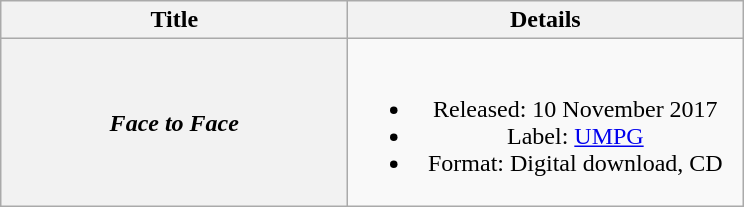<table class="wikitable plainrowheaders" style="text-align:center;">
<tr>
<th scope="col" style="width:14em;">Title</th>
<th scope="col" style="width:16em;">Details</th>
</tr>
<tr>
<th scope="row"><em>Face to Face</em></th>
<td><br><ul><li>Released: 10 November 2017</li><li>Label: <a href='#'>UMPG</a></li><li>Format: Digital download, CD</li></ul></td>
</tr>
</table>
